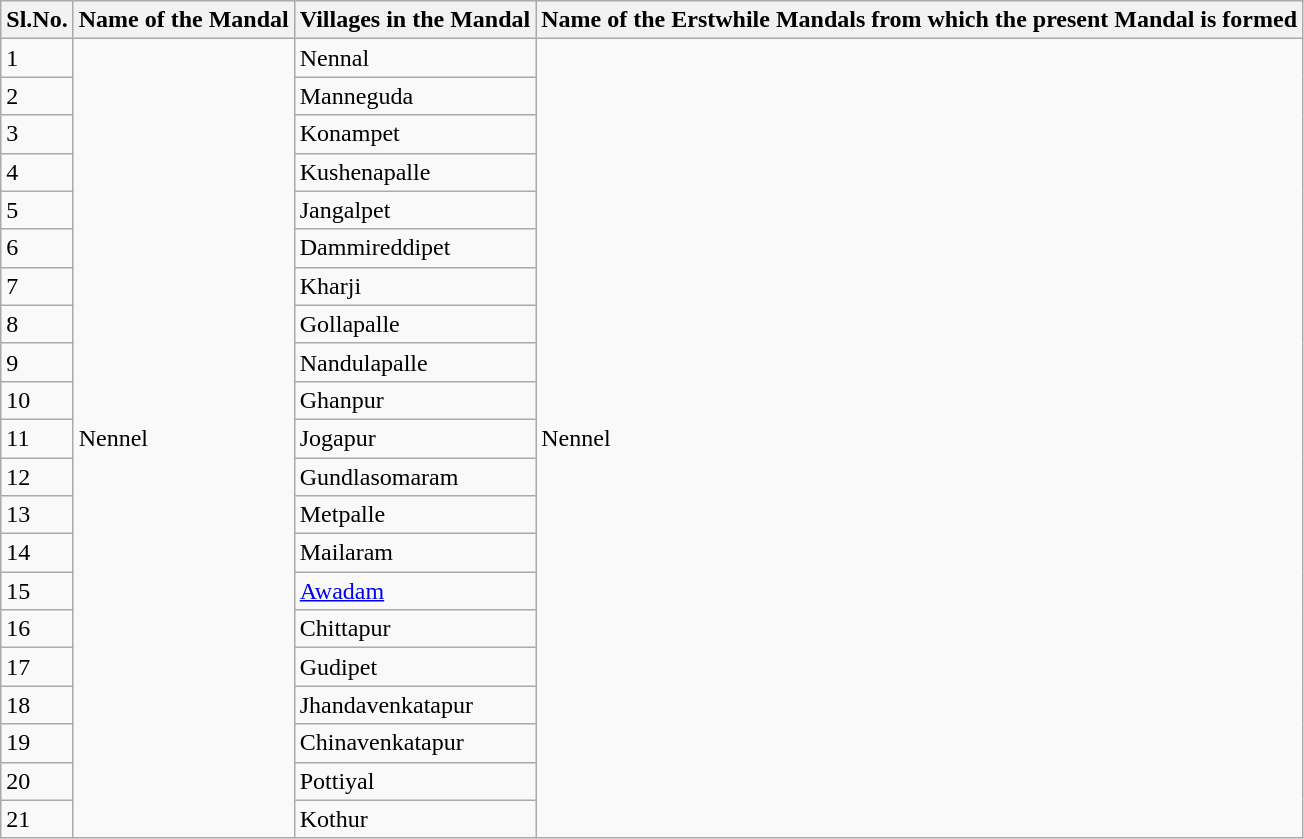<table class="wikitable">
<tr>
<th>Sl.No.</th>
<th>Name of the Mandal</th>
<th>Villages in the Mandal</th>
<th>Name of the Erstwhile Mandals from which the present Mandal is formed</th>
</tr>
<tr>
<td>1</td>
<td rowspan="21">Nennel</td>
<td>Nennal</td>
<td rowspan="21">Nennel</td>
</tr>
<tr>
<td>2</td>
<td>Manneguda</td>
</tr>
<tr>
<td>3</td>
<td>Konampet</td>
</tr>
<tr>
<td>4</td>
<td>Kushenapalle</td>
</tr>
<tr>
<td>5</td>
<td>Jangalpet</td>
</tr>
<tr>
<td>6</td>
<td>Dammireddipet</td>
</tr>
<tr>
<td>7</td>
<td>Kharji</td>
</tr>
<tr>
<td>8</td>
<td>Gollapalle</td>
</tr>
<tr>
<td>9</td>
<td>Nandulapalle</td>
</tr>
<tr>
<td>10</td>
<td>Ghanpur</td>
</tr>
<tr>
<td>11</td>
<td>Jogapur</td>
</tr>
<tr>
<td>12</td>
<td>Gundlasomaram</td>
</tr>
<tr>
<td>13</td>
<td>Metpalle</td>
</tr>
<tr>
<td>14</td>
<td>Mailaram</td>
</tr>
<tr>
<td>15</td>
<td><a href='#'>Awadam</a></td>
</tr>
<tr>
<td>16</td>
<td>Chittapur</td>
</tr>
<tr>
<td>17</td>
<td>Gudipet</td>
</tr>
<tr>
<td>18</td>
<td>Jhandavenkatapur</td>
</tr>
<tr>
<td>19</td>
<td>Chinavenkatapur</td>
</tr>
<tr>
<td>20</td>
<td>Pottiyal</td>
</tr>
<tr>
<td>21</td>
<td>Kothur</td>
</tr>
</table>
